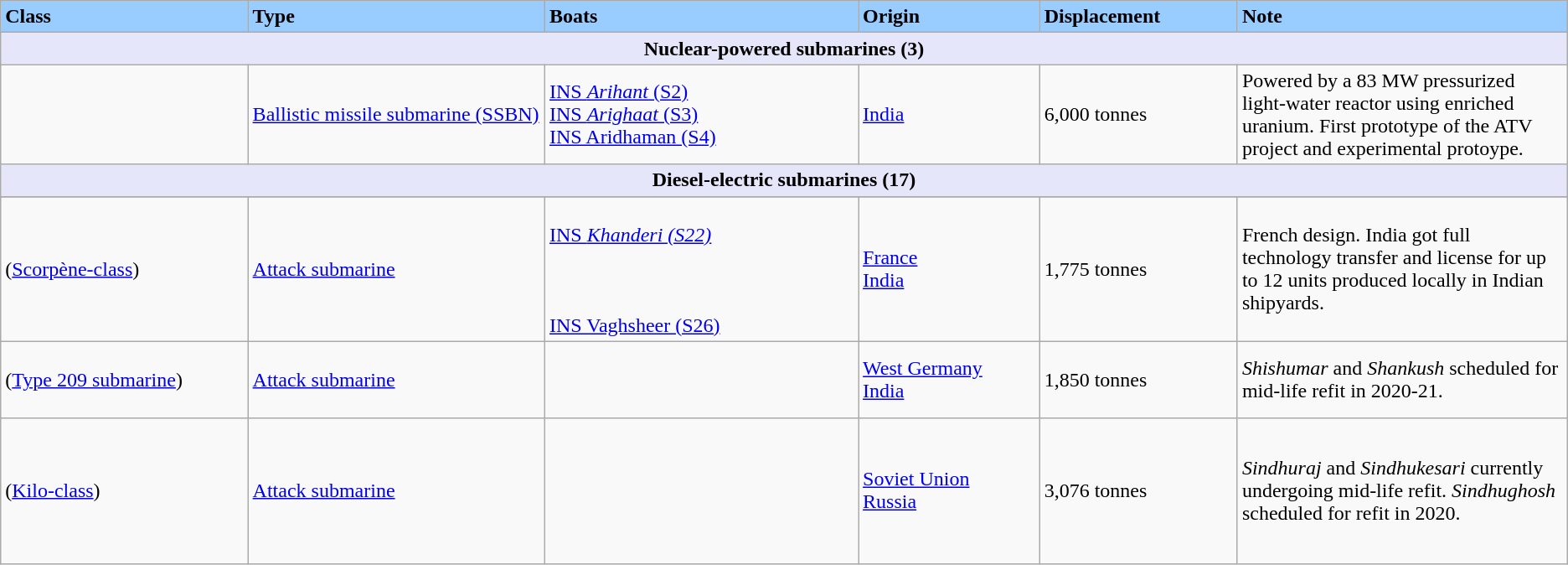<table class="wikitable">
<tr>
<th style="text-align:left; width:15%;background-color:#99ccff;">Class</th>
<th style="text-align:left; width:18%;background-color:#99ccff;">Type</th>
<th style="text-align:left; width:19%;background-color:#99ccff;">Boats</th>
<th style="text-align:left; width:11%;background-color:#99ccff;">Origin</th>
<th style="text-align:left; width:12%;background-color:#99ccff;">Displacement</th>
<th style="text-align:left; width:20%;background-color:#99ccff;">Note</th>
</tr>
<tr>
<th colspan="6" style="background: lavender;">Nuclear-powered submarines (3)</th>
</tr>
<tr>
<td></td>
<td><a href='#'>Ballistic missile submarine (SSBN)</a></td>
<td><a href='#'>INS <em>Arihant</em> (S2)</a><br><a href='#'>INS <em>Arighaat</em> (S3)</a><br><a href='#'>INS Aridhaman (S4)</a></td>
<td> <a href='#'>India</a></td>
<td>6,000 tonnes</td>
<td>Powered by a 83 MW pressurized light-water reactor using enriched uranium. First prototype of the ATV project and experimental protoype.</td>
</tr>
<tr>
<th colspan="6" style="background: lavender;">Diesel-electric submarines (17)</th>
</tr>
<tr>
</tr>
<tr>
<td> (<a href='#'>Scorpène-class</a>)</td>
<td><a href='#'>Attack submarine</a></td>
<td><br><a href='#'>INS <em>Khanderi (S22)</em></a><br><br><br><a href='#'><br>INS Vaghsheer (S26)</a></td>
<td> <a href='#'>France</a><br> <a href='#'>India</a></td>
<td>1,775 tonnes</td>
<td>French design. India got full technology transfer and license for up to 12 units produced locally in Indian shipyards.</td>
</tr>
<tr>
<td> (<a href='#'>Type 209 submarine</a>)</td>
<td><a href='#'>Attack submarine</a></td>
<td><br><br><br></td>
<td> <a href='#'>West Germany</a><br> <a href='#'>India</a></td>
<td>1,850 tonnes</td>
<td><em>Shishumar</em> and <em>Shankush</em> scheduled for mid-life refit in 2020-21.</td>
</tr>
<tr>
<td> (<a href='#'>Kilo-class</a>)</td>
<td><a href='#'>Attack submarine</a></td>
<td><br><br><br><br><br><br></td>
<td> <a href='#'>Soviet Union</a><br> <a href='#'>Russia</a></td>
<td>3,076 tonnes</td>
<td><em>Sindhuraj</em> and <em>Sindhukesari</em> currently undergoing mid-life refit. <em>Sindhughosh</em> scheduled for refit in 2020.</td>
</tr>
</table>
